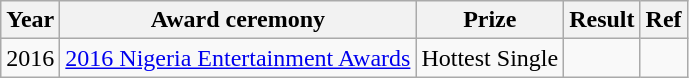<table class ="wikitable">
<tr>
<th>Year</th>
<th>Award ceremony</th>
<th>Prize</th>
<th>Result</th>
<th>Ref</th>
</tr>
<tr>
<td>2016</td>
<td><a href='#'>2016 Nigeria Entertainment Awards</a></td>
<td>Hottest Single</td>
<td></td>
<td></td>
</tr>
</table>
